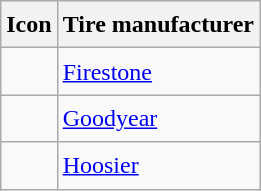<table class="wikitable plainrowheaders" style="font-size:1.00em; line-height:1.5em;">
<tr>
<th scope="col">Icon</th>
<th scope="col">Tire manufacturer</th>
</tr>
<tr>
<td align=center></td>
<td><a href='#'>Firestone</a></td>
</tr>
<tr>
<td align=center></td>
<td><a href='#'>Goodyear</a></td>
</tr>
<tr>
<td align=center></td>
<td><a href='#'>Hoosier</a></td>
</tr>
</table>
